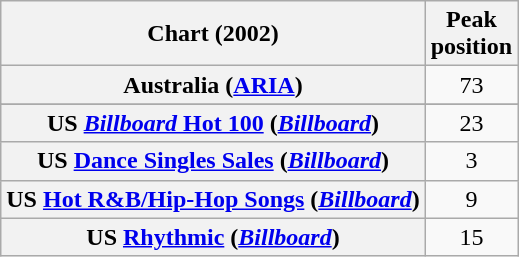<table class="wikitable sortable plainrowheaders" style="text-align:center">
<tr>
<th scope="col">Chart (2002)</th>
<th scope="col">Peak<br>position</th>
</tr>
<tr>
<th scope="row">Australia (<a href='#'>ARIA</a>)</th>
<td align="center">73</td>
</tr>
<tr>
</tr>
<tr>
</tr>
<tr>
</tr>
<tr>
<th scope="row">US <a href='#'><em>Billboard</em> Hot 100</a> (<em><a href='#'>Billboard</a></em>)</th>
<td>23</td>
</tr>
<tr>
<th scope="row">US <a href='#'>Dance Singles Sales</a> (<em><a href='#'>Billboard</a></em>)</th>
<td>3</td>
</tr>
<tr>
<th scope="row">US <a href='#'>Hot R&B/Hip-Hop Songs</a> (<em><a href='#'>Billboard</a></em>)</th>
<td>9</td>
</tr>
<tr>
<th scope="row">US <a href='#'>Rhythmic</a> (<em><a href='#'>Billboard</a></em>)</th>
<td>15</td>
</tr>
</table>
